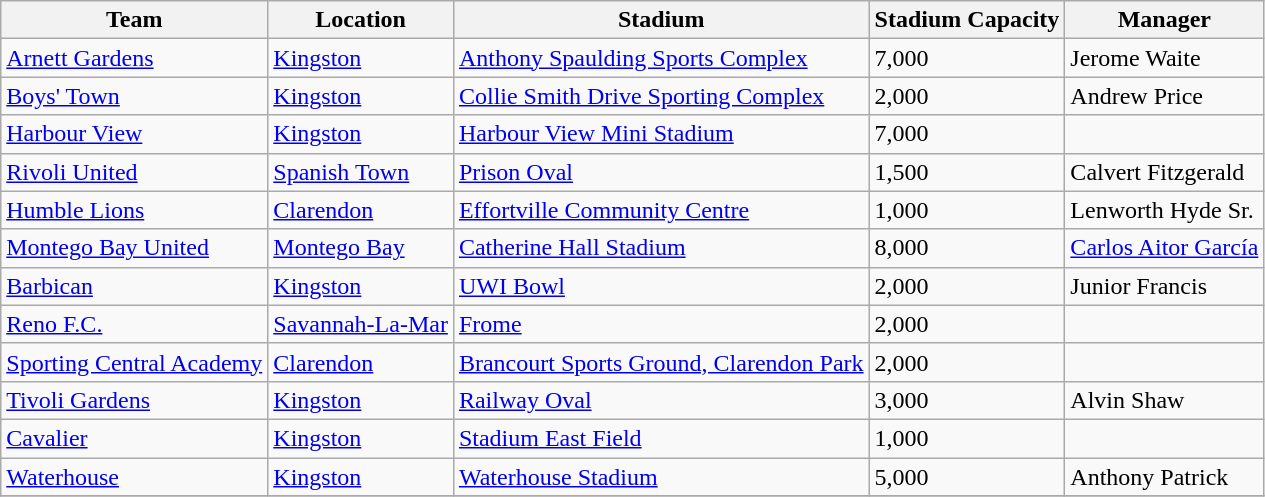<table class="wikitable sortable">
<tr>
<th>Team</th>
<th>Location</th>
<th>Stadium</th>
<th>Stadium Capacity</th>
<th>Manager</th>
</tr>
<tr>
<td><a href='#'>Arnett Gardens</a></td>
<td><a href='#'>Kingston</a></td>
<td><a href='#'>Anthony Spaulding Sports Complex</a></td>
<td>7,000</td>
<td> Jerome Waite</td>
</tr>
<tr>
<td><a href='#'>Boys' Town</a></td>
<td><a href='#'>Kingston</a></td>
<td><a href='#'>Collie Smith Drive Sporting Complex</a></td>
<td>2,000</td>
<td> Andrew Price</td>
</tr>
<tr>
<td><a href='#'>Harbour View</a></td>
<td><a href='#'>Kingston</a></td>
<td><a href='#'>Harbour View Mini Stadium</a></td>
<td>7,000</td>
<td></td>
</tr>
<tr>
<td><a href='#'>Rivoli United</a></td>
<td><a href='#'>Spanish Town</a></td>
<td><a href='#'>Prison Oval</a></td>
<td>1,500</td>
<td> Calvert Fitzgerald</td>
</tr>
<tr>
<td><a href='#'>Humble Lions</a></td>
<td><a href='#'>Clarendon</a></td>
<td><a href='#'>Effortville Community Centre</a></td>
<td>1,000</td>
<td> Lenworth Hyde Sr.</td>
</tr>
<tr>
<td><a href='#'>Montego Bay United</a></td>
<td><a href='#'>Montego Bay</a></td>
<td><a href='#'>Catherine Hall Stadium</a></td>
<td>8,000</td>
<td> <a href='#'>Carlos Aitor García</a></td>
</tr>
<tr>
<td><a href='#'>Barbican</a></td>
<td><a href='#'>Kingston</a></td>
<td><a href='#'>UWI Bowl</a></td>
<td>2,000</td>
<td> Junior Francis</td>
</tr>
<tr>
<td><a href='#'>Reno F.C.</a></td>
<td><a href='#'>Savannah-La-Mar</a></td>
<td><a href='#'>Frome</a></td>
<td>2,000</td>
<td></td>
</tr>
<tr>
<td><a href='#'>Sporting Central Academy</a></td>
<td><a href='#'>Clarendon</a></td>
<td><a href='#'>Brancourt Sports Ground, Clarendon Park</a></td>
<td>2,000</td>
<td></td>
</tr>
<tr>
<td><a href='#'>Tivoli Gardens</a></td>
<td><a href='#'>Kingston</a></td>
<td><a href='#'>Railway Oval</a></td>
<td>3,000</td>
<td> Alvin Shaw</td>
</tr>
<tr>
<td><a href='#'>Cavalier</a></td>
<td><a href='#'>Kingston</a></td>
<td><a href='#'>Stadium East Field</a></td>
<td>1,000</td>
<td></td>
</tr>
<tr>
<td><a href='#'>Waterhouse</a></td>
<td><a href='#'>Kingston</a></td>
<td><a href='#'>Waterhouse Stadium</a></td>
<td>5,000</td>
<td> Anthony Patrick</td>
</tr>
<tr>
</tr>
</table>
